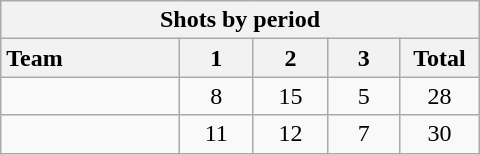<table class="wikitable" style="width:20em; text-align:right;">
<tr>
<th colspan="6">Shots by period</th>
</tr>
<tr>
<th style="width:8em; text-align:left;">Team</th>
<th style="width:3em;">1</th>
<th style="width:3em;">2</th>
<th style="width:3em;">3</th>
<th style="width:3em;">Total</th>
</tr>
<tr>
<td style="text-align:left;"></td>
<td style="text-align:center;">8</td>
<td style="text-align:center;">15</td>
<td style="text-align:center;">5</td>
<td style="text-align:center;">28</td>
</tr>
<tr>
<td style="text-align:left;"></td>
<td style="text-align:center;">11</td>
<td style="text-align:center;">12</td>
<td style="text-align:center;">7</td>
<td style="text-align:center;">30</td>
</tr>
</table>
